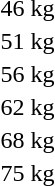<table>
<tr>
<td>46 kg</td>
<td></td>
<td></td>
<td></td>
</tr>
<tr>
<td>51 kg</td>
<td></td>
<td></td>
<td></td>
</tr>
<tr>
<td>56 kg</td>
<td></td>
<td></td>
<td></td>
</tr>
<tr>
<td>62 kg</td>
<td></td>
<td></td>
<td></td>
</tr>
<tr>
<td>68 kg</td>
<td></td>
<td></td>
<td></td>
</tr>
<tr>
<td>75 kg</td>
<td></td>
<td></td>
<td></td>
</tr>
</table>
